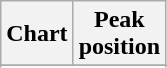<table class="wikitable sortable plainrowheaders">
<tr>
<th scope="col">Chart</th>
<th scope="col">Peak<br>position</th>
</tr>
<tr>
</tr>
<tr>
</tr>
<tr>
</tr>
<tr>
</tr>
<tr>
</tr>
<tr>
</tr>
<tr>
</tr>
<tr>
</tr>
</table>
